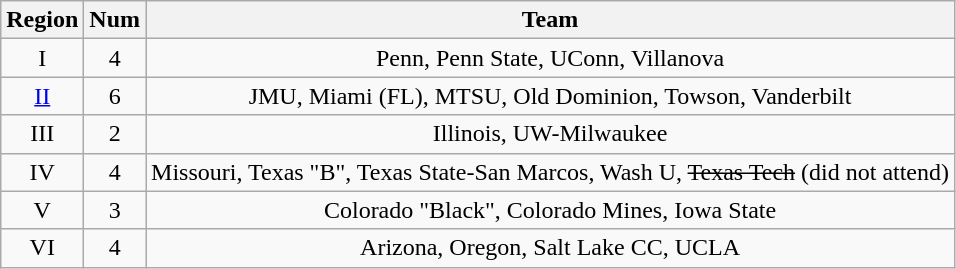<table class="wikitable sortable" style="text-align:center">
<tr>
<th>Region</th>
<th>Num</th>
<th>Team</th>
</tr>
<tr>
<td>I</td>
<td>4</td>
<td>Penn, Penn State, UConn, Villanova</td>
</tr>
<tr>
<td><a href='#'>II</a></td>
<td>6</td>
<td>JMU, Miami (FL), MTSU, Old Dominion, Towson, Vanderbilt</td>
</tr>
<tr>
<td>III</td>
<td>2</td>
<td>Illinois, UW-Milwaukee</td>
</tr>
<tr>
<td>IV</td>
<td>4</td>
<td>Missouri, Texas "B", Texas State-San Marcos, Wash U, <s>Texas Tech</s> (did not attend)</td>
</tr>
<tr>
<td>V</td>
<td>3</td>
<td>Colorado "Black", Colorado Mines, Iowa State</td>
</tr>
<tr>
<td>VI</td>
<td>4</td>
<td>Arizona, Oregon, Salt Lake CC, UCLA</td>
</tr>
</table>
